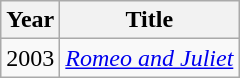<table class="wikitable">
<tr>
<th>Year</th>
<th>Title</th>
</tr>
<tr>
<td>2003</td>
<td><em><a href='#'>Romeo and Juliet</a></em></td>
</tr>
</table>
